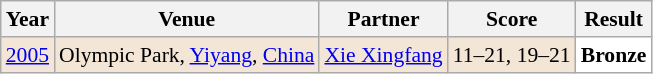<table class="sortable wikitable" style="font-size: 90%;">
<tr>
<th>Year</th>
<th>Venue</th>
<th>Partner</th>
<th>Score</th>
<th>Result</th>
</tr>
<tr style="background:#F3E6D7">
<td align="center"><a href='#'>2005</a></td>
<td align="left">Olympic Park, <a href='#'>Yiyang</a>, <a href='#'>China</a></td>
<td align="left"> <a href='#'>Xie Xingfang</a></td>
<td align="left">11–21, 19–21</td>
<td style="text-align:left; background:white"> <strong>Bronze</strong></td>
</tr>
</table>
